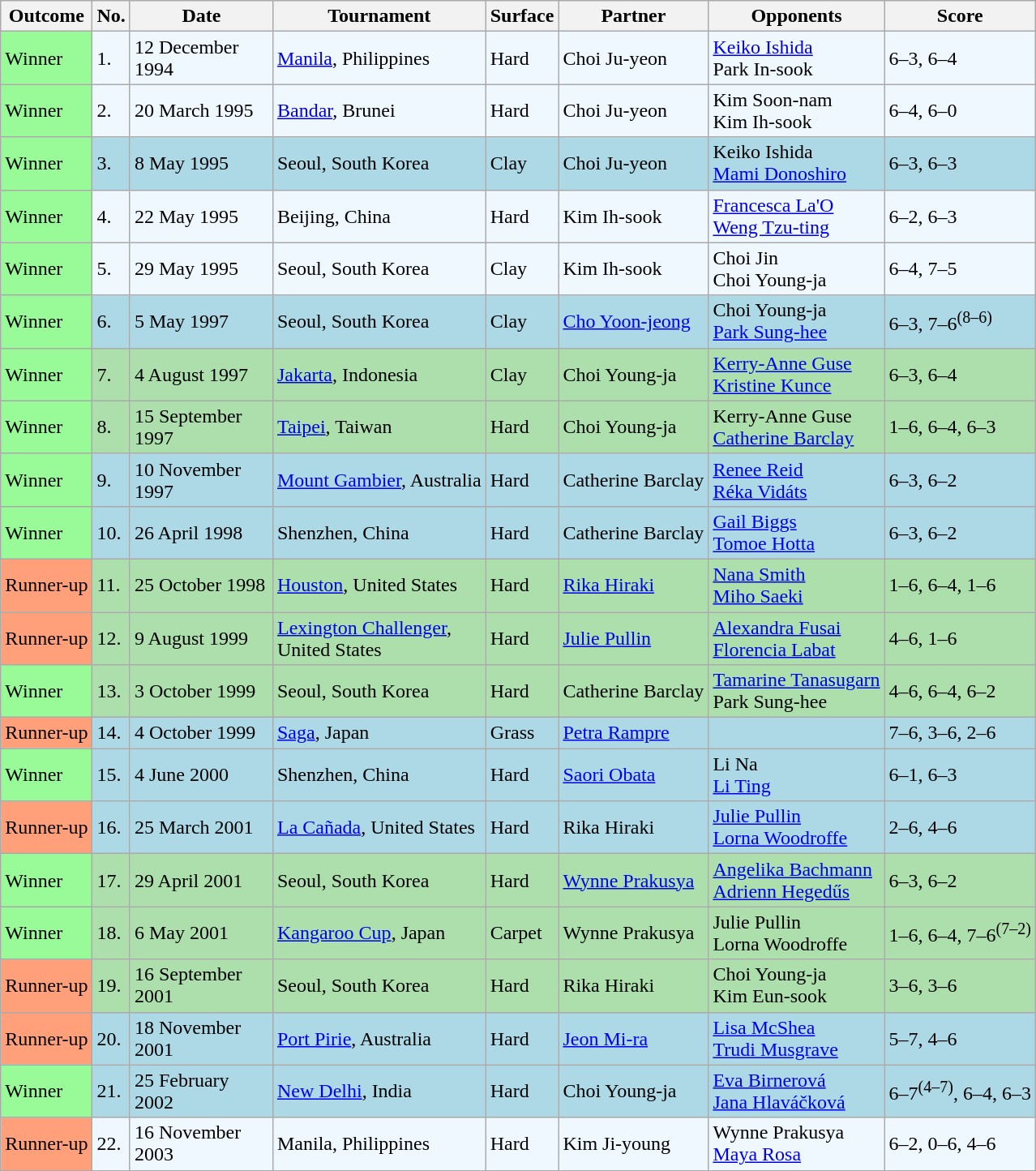<table class="wikitable">
<tr>
<th>Outcome</th>
<th>No.</th>
<th width=110>Date</th>
<th>Tournament</th>
<th>Surface</th>
<th>Partner</th>
<th>Opponents</th>
<th>Score</th>
</tr>
<tr bgcolor="#f0f8ff">
<td bgcolor="98FB98">Winner</td>
<td>1.</td>
<td>12 December 1994</td>
<td><a href='#'>Manila</a>, Philippines</td>
<td>Hard</td>
<td> Choi Ju-yeon</td>
<td> <a href='#'>Keiko Ishida</a><br> Park In-sook</td>
<td>6–3, 6–4</td>
</tr>
<tr bgcolor="#f0f8ff">
<td bgcolor="98FB98">Winner</td>
<td>2.</td>
<td>20 March 1995</td>
<td><a href='#'>Bandar</a>, Brunei</td>
<td>Hard</td>
<td> Choi Ju-yeon</td>
<td> Kim Soon-nam<br> Kim Ih-sook</td>
<td>6–4, 6–0</td>
</tr>
<tr style="background:lightblue;">
<td bgcolor="98FB98">Winner</td>
<td>3.</td>
<td>8 May 1995</td>
<td>Seoul, South Korea</td>
<td>Clay</td>
<td> Choi Ju-yeon</td>
<td> Keiko Ishida<br> <a href='#'>Mami Donoshiro</a></td>
<td>6–3, 6–3</td>
</tr>
<tr bgcolor="#f0f8ff">
<td bgcolor="98FB98">Winner</td>
<td>4.</td>
<td>22 May 1995</td>
<td>Beijing, China</td>
<td>Hard</td>
<td> Kim Ih-sook</td>
<td> <a href='#'>Francesca La'O</a><br> <a href='#'>Weng Tzu-ting</a></td>
<td>6–2, 6–3</td>
</tr>
<tr bgcolor="#f0f8ff">
<td bgcolor="98FB98">Winner</td>
<td>5.</td>
<td>29 May 1995</td>
<td>Seoul, South Korea</td>
<td>Clay</td>
<td> Kim Ih-sook</td>
<td> Choi Jin<br> Choi Young-ja</td>
<td>6–4, 7–5</td>
</tr>
<tr style="background:lightblue;">
<td bgcolor="98FB98">Winner</td>
<td>6.</td>
<td>5 May 1997</td>
<td>Seoul, South Korea</td>
<td>Clay</td>
<td> <a href='#'>Cho Yoon-jeong</a></td>
<td> Choi Young-ja<br> <a href='#'>Park Sung-hee</a></td>
<td>6–3, 7–6<sup>(8–6)</sup></td>
</tr>
<tr style="background:#addfad;">
<td bgcolor="98FB98">Winner</td>
<td>7.</td>
<td>4 August 1997</td>
<td><a href='#'>Jakarta</a>, Indonesia</td>
<td>Clay</td>
<td> Choi Young-ja</td>
<td> <a href='#'>Kerry-Anne Guse</a><br> <a href='#'>Kristine Kunce</a></td>
<td>6–3, 6–4</td>
</tr>
<tr style="background:#addfad;">
<td bgcolor="98FB98">Winner</td>
<td>8.</td>
<td>15 September 1997</td>
<td><a href='#'>Taipei</a>, Taiwan</td>
<td>Hard</td>
<td> Choi Young-ja</td>
<td> Kerry-Anne Guse<br> <a href='#'>Catherine Barclay</a></td>
<td>1–6, 6–4, 6–3</td>
</tr>
<tr style="background:lightblue;">
<td bgcolor="98FB98">Winner</td>
<td>9.</td>
<td>10 November 1997</td>
<td><a href='#'>Mount Gambier</a>, Australia</td>
<td>Hard</td>
<td> Catherine Barclay</td>
<td> <a href='#'>Renee Reid</a><br> <a href='#'>Réka Vidáts</a></td>
<td>6–3, 6–2</td>
</tr>
<tr style="background:lightblue;">
<td bgcolor="98FB98">Winner</td>
<td>10.</td>
<td>26 April 1998</td>
<td>Shenzhen, China</td>
<td>Hard</td>
<td> Catherine Barclay</td>
<td> <a href='#'>Gail Biggs</a><br> <a href='#'>Tomoe Hotta</a></td>
<td>6–3, 6–2</td>
</tr>
<tr style="background:#addfad;">
<td bgcolor="FFA07A">Runner-up</td>
<td>11.</td>
<td>25 October 1998</td>
<td><a href='#'>Houston</a>, United States</td>
<td>Hard</td>
<td> <a href='#'>Rika Hiraki</a></td>
<td> <a href='#'>Nana Smith</a><br> <a href='#'>Miho Saeki</a></td>
<td>1–6, 6–4, 1–6</td>
</tr>
<tr style="background:#addfad;">
<td style="background:#ffa07a;">Runner-up</td>
<td>12.</td>
<td>9 August 1999</td>
<td><a href='#'>Lexington Challenger</a>, <br>United States</td>
<td>Hard</td>
<td> <a href='#'>Julie Pullin</a></td>
<td> <a href='#'>Alexandra Fusai</a><br> <a href='#'>Florencia Labat</a></td>
<td>4–6, 1–6</td>
</tr>
<tr style="background:#addfad;">
<td bgcolor="98FB98">Winner</td>
<td>13.</td>
<td>3 October 1999</td>
<td>Seoul, South Korea</td>
<td>Hard</td>
<td> Catherine Barclay</td>
<td> <a href='#'>Tamarine Tanasugarn</a><br> Park Sung-hee</td>
<td>4–6, 6–4, 6–2</td>
</tr>
<tr style="background:lightblue;">
<td style="background:#ffa07a;">Runner-up</td>
<td>14.</td>
<td>4 October 1999</td>
<td><a href='#'>Saga</a>, Japan</td>
<td>Grass</td>
<td> <a href='#'>Petra Rampre</a></td>
<td></td>
<td>7–6, 3–6, 2–6</td>
</tr>
<tr style="background:lightblue;">
<td bgcolor="98FB98">Winner</td>
<td>15.</td>
<td>4 June 2000</td>
<td>Shenzhen, China</td>
<td>Hard</td>
<td> <a href='#'>Saori Obata</a></td>
<td> Li Na<br> <a href='#'>Li Ting</a></td>
<td>6–1, 6–3</td>
</tr>
<tr style="background:lightblue;">
<td style="background:#ffa07a;">Runner-up</td>
<td>16.</td>
<td>25 March 2001</td>
<td><a href='#'>La Cañada</a>, United States</td>
<td>Hard</td>
<td> Rika Hiraki</td>
<td> <a href='#'>Julie Pullin</a><br> <a href='#'>Lorna Woodroffe</a></td>
<td>2–6, 4–6</td>
</tr>
<tr style="background:#addfad;">
<td style="background:#98fb98;">Winner</td>
<td>17.</td>
<td>29 April 2001</td>
<td>Seoul, South Korea</td>
<td>Hard</td>
<td> <a href='#'>Wynne Prakusya</a></td>
<td> <a href='#'>Angelika Bachmann</a><br> <a href='#'>Adrienn Hegedűs</a></td>
<td>6–3, 6–2</td>
</tr>
<tr style="background:#addfad;">
<td style="background:#98fb98;">Winner</td>
<td>18.</td>
<td>6 May 2001</td>
<td><a href='#'>Kangaroo Cup</a>, Japan</td>
<td>Carpet</td>
<td> Wynne Prakusya</td>
<td> Julie Pullin<br> Lorna Woodroffe</td>
<td>1–6, 6–4, 7–6<sup>(7–2)</sup></td>
</tr>
<tr style="background:#addfad;">
<td style="background:#ffa07a;">Runner-up</td>
<td>19.</td>
<td>16 September 2001</td>
<td>Seoul, South Korea</td>
<td>Hard</td>
<td> Rika Hiraki</td>
<td> Choi Young-ja<br> Kim Eun-sook</td>
<td>3–6, 3–6</td>
</tr>
<tr style="background:lightblue;">
<td style="background:#ffa07a;">Runner-up</td>
<td>20.</td>
<td>18 November 2001</td>
<td><a href='#'>Port Pirie</a>, Australia</td>
<td>Hard</td>
<td> <a href='#'>Jeon Mi-ra</a></td>
<td> <a href='#'>Lisa McShea</a><br> <a href='#'>Trudi Musgrave</a></td>
<td>5–7, 4–6</td>
</tr>
<tr style="background:lightblue;">
<td style="background:#98fb98;">Winner</td>
<td>21.</td>
<td>25 February 2002</td>
<td><a href='#'>New Delhi</a>, India</td>
<td>Hard</td>
<td> Choi Young-ja</td>
<td> <a href='#'>Eva Birnerová</a><br> <a href='#'>Jana Hlaváčková</a></td>
<td>6–7<sup>(4–7)</sup>, 6–4, 6–3</td>
</tr>
<tr bgcolor="#f0f8ff">
<td style="background:#ffa07a;">Runner-up</td>
<td>22.</td>
<td>16 November 2003</td>
<td>Manila, Philippines</td>
<td>Hard</td>
<td> Kim Ji-young</td>
<td> Wynne Prakusya<br> <a href='#'>Maya Rosa</a></td>
<td>6–2, 0–6, 4–6</td>
</tr>
</table>
